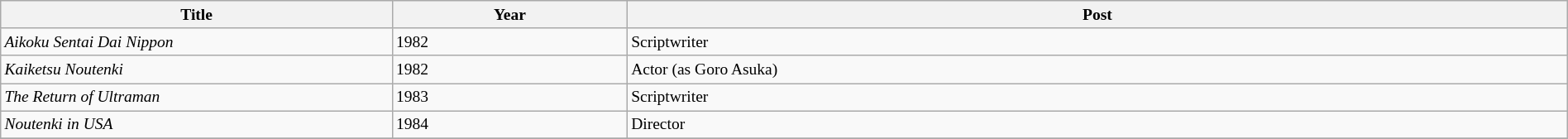<table class="wikitable" style="font-size: small; width: 100%; text-align: left;">
<tr>
<th style="width: 25%;">Title</th>
<th style="width: 15%;">Year</th>
<th style="width: 60%;">Post</th>
</tr>
<tr>
<td><em>Aikoku Sentai Dai Nippon</em></td>
<td>1982</td>
<td>Scriptwriter</td>
</tr>
<tr>
<td><em>Kaiketsu Noutenki</em></td>
<td>1982</td>
<td>Actor (as Goro Asuka)</td>
</tr>
<tr>
<td><em>The Return of Ultraman</em></td>
<td>1983</td>
<td>Scriptwriter</td>
</tr>
<tr>
<td><em>Noutenki in USA</em></td>
<td>1984</td>
<td>Director</td>
</tr>
<tr>
</tr>
</table>
